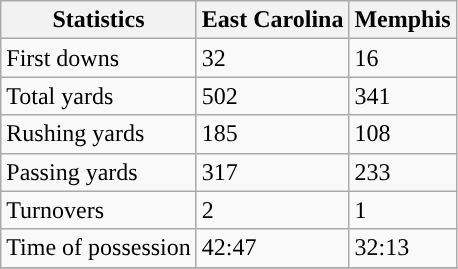<table class="wikitable">
<tr>
<th>Statistics</th>
<th>East Carolina</th>
<th>Memphis</th>
</tr>
<tr>
<td>First downs</td>
<td>32</td>
<td>16</td>
</tr>
<tr>
<td>Total yards</td>
<td>502</td>
<td>341</td>
</tr>
<tr>
<td>Rushing yards</td>
<td>185</td>
<td>108</td>
</tr>
<tr>
<td>Passing yards</td>
<td>317</td>
<td>233</td>
</tr>
<tr>
<td>Turnovers</td>
<td>2</td>
<td>1</td>
</tr>
<tr>
<td>Time of possession</td>
<td>42:47</td>
<td>32:13</td>
</tr>
<tr>
</tr>
</table>
